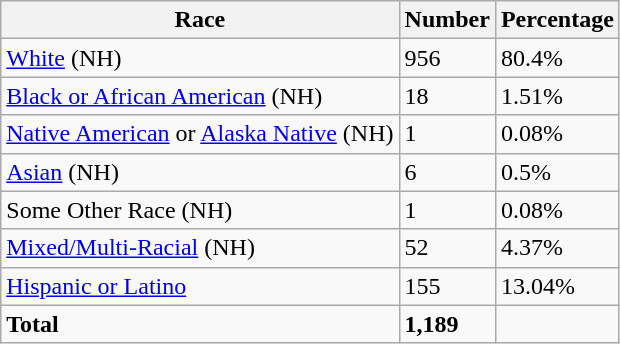<table class="wikitable">
<tr>
<th>Race</th>
<th>Number</th>
<th>Percentage</th>
</tr>
<tr>
<td><a href='#'>White</a> (NH)</td>
<td>956</td>
<td>80.4%</td>
</tr>
<tr>
<td><a href='#'>Black or African American</a> (NH)</td>
<td>18</td>
<td>1.51%</td>
</tr>
<tr>
<td><a href='#'>Native American</a> or <a href='#'>Alaska Native</a> (NH)</td>
<td>1</td>
<td>0.08%</td>
</tr>
<tr>
<td><a href='#'>Asian</a> (NH)</td>
<td>6</td>
<td>0.5%</td>
</tr>
<tr>
<td>Some Other Race (NH)</td>
<td>1</td>
<td>0.08%</td>
</tr>
<tr>
<td><a href='#'>Mixed/Multi-Racial</a> (NH)</td>
<td>52</td>
<td>4.37%</td>
</tr>
<tr>
<td><a href='#'>Hispanic or Latino</a></td>
<td>155</td>
<td>13.04%</td>
</tr>
<tr>
<td><strong>Total</strong></td>
<td><strong>1,189</strong></td>
<td></td>
</tr>
</table>
